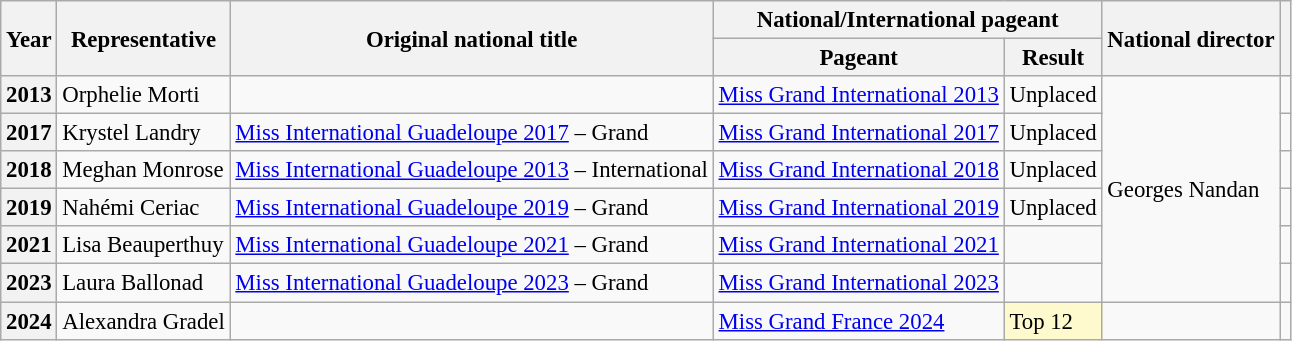<table class="wikitable defaultcenter col2left" style="font-size:95%;">
<tr>
<th rowspan=2>Year</th>
<th rowspan=2>Representative</th>
<th rowspan=2>Original national title</th>
<th colspan=2>National/International pageant</th>
<th rowspan=2>National director</th>
<th rowspan=2></th>
</tr>
<tr>
<th>Pageant</th>
<th>Result</th>
</tr>
<tr>
<th>2013</th>
<td>Orphelie Morti</td>
<td></td>
<td><a href='#'>Miss Grand International 2013</a></td>
<td>Unplaced</td>
<td rowspan=6>Georges Nandan</td>
<td></td>
</tr>
<tr>
<th>2017</th>
<td>Krystel Landry</td>
<td><a href='#'>Miss International Guadeloupe 2017</a> – Grand</td>
<td><a href='#'>Miss Grand International 2017</a></td>
<td>Unplaced</td>
<td></td>
</tr>
<tr>
<th>2018</th>
<td>Meghan Monrose</td>
<td><a href='#'>Miss International Guadeloupe 2013</a> – International</td>
<td><a href='#'>Miss Grand International 2018</a></td>
<td>Unplaced</td>
<td></td>
</tr>
<tr>
<th>2019</th>
<td>Nahémi Ceriac</td>
<td><a href='#'>Miss International Guadeloupe 2019</a> – Grand</td>
<td><a href='#'>Miss Grand International 2019</a></td>
<td>Unplaced</td>
<td></td>
</tr>
<tr>
<th>2021</th>
<td>Lisa Beauperthuy</td>
<td><a href='#'>Miss International Guadeloupe 2021</a> – Grand</td>
<td><a href='#'>Miss Grand International 2021</a></td>
<td></td>
<td></td>
</tr>
<tr>
<th>2023</th>
<td>Laura Ballonad</td>
<td><a href='#'>Miss International Guadeloupe 2023</a> – Grand</td>
<td><a href='#'>Miss Grand International 2023</a></td>
<td></td>
<td></td>
</tr>
<tr>
<th>2024</th>
<td>Alexandra Gradel</td>
<td></td>
<td><a href='#'>Miss Grand France 2024</a></td>
<td bgcolor=#FFFACD>Top 12</td>
<td></td>
<td></td>
</tr>
</table>
